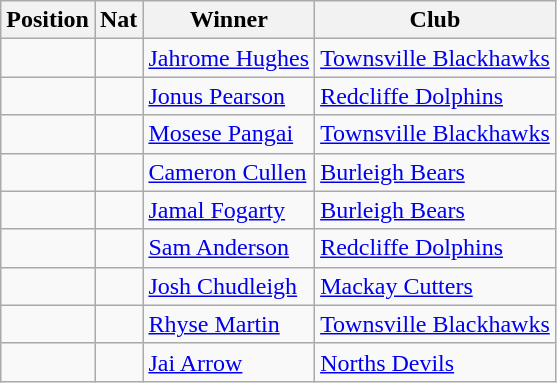<table class="wikitable">
<tr>
<th>Position</th>
<th>Nat</th>
<th>Winner</th>
<th>Club</th>
</tr>
<tr>
<td></td>
<td></td>
<td><a href='#'>Jahrome Hughes</a></td>
<td> <a href='#'>Townsville Blackhawks</a></td>
</tr>
<tr>
<td></td>
<td></td>
<td><a href='#'>Jonus Pearson</a></td>
<td> <a href='#'>Redcliffe Dolphins</a></td>
</tr>
<tr>
<td></td>
<td></td>
<td><a href='#'>Mosese Pangai</a></td>
<td> <a href='#'>Townsville Blackhawks</a></td>
</tr>
<tr>
<td></td>
<td></td>
<td><a href='#'>Cameron Cullen</a></td>
<td> <a href='#'>Burleigh Bears</a></td>
</tr>
<tr>
<td></td>
<td></td>
<td><a href='#'>Jamal Fogarty</a></td>
<td> <a href='#'>Burleigh Bears</a></td>
</tr>
<tr>
<td></td>
<td></td>
<td><a href='#'>Sam Anderson</a></td>
<td> <a href='#'>Redcliffe Dolphins</a></td>
</tr>
<tr>
<td></td>
<td></td>
<td><a href='#'>Josh Chudleigh</a></td>
<td> <a href='#'>Mackay Cutters</a></td>
</tr>
<tr>
<td></td>
<td></td>
<td><a href='#'>Rhyse Martin</a></td>
<td> <a href='#'>Townsville Blackhawks</a></td>
</tr>
<tr>
<td></td>
<td></td>
<td><a href='#'>Jai Arrow</a></td>
<td> <a href='#'>Norths Devils</a></td>
</tr>
</table>
